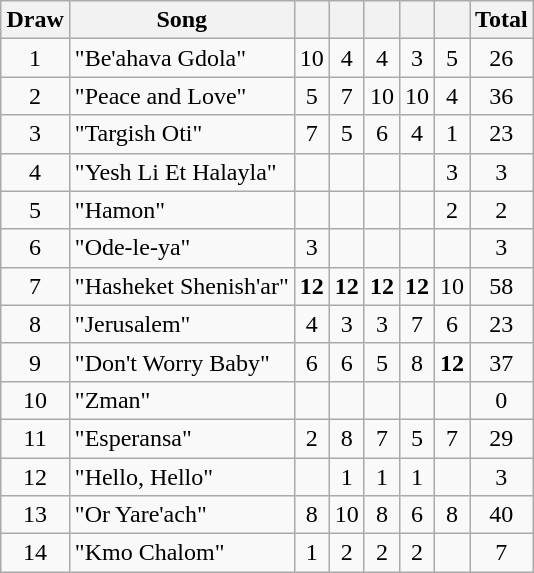<table class="wikitable plainrowheaders" style="margin: 1em auto 1em auto; text-align:center;">
<tr>
<th>Draw</th>
<th>Song</th>
<th></th>
<th></th>
<th></th>
<th></th>
<th></th>
<th>Total</th>
</tr>
<tr>
<td>1</td>
<td align="left">"Be'ahava Gdola"</td>
<td>10</td>
<td>4</td>
<td>4</td>
<td>3</td>
<td>5</td>
<td>26</td>
</tr>
<tr>
<td>2</td>
<td align="left">"Peace and Love"</td>
<td>5</td>
<td>7</td>
<td>10</td>
<td>10</td>
<td>4</td>
<td>36</td>
</tr>
<tr>
<td>3</td>
<td align="left">"Targish Oti"</td>
<td>7</td>
<td>5</td>
<td>6</td>
<td>4</td>
<td>1</td>
<td>23</td>
</tr>
<tr>
<td>4</td>
<td align="left">"Yesh Li Et Halayla"</td>
<td></td>
<td></td>
<td></td>
<td></td>
<td>3</td>
<td>3</td>
</tr>
<tr>
<td>5</td>
<td align="left">"Hamon"</td>
<td></td>
<td></td>
<td></td>
<td></td>
<td>2</td>
<td>2</td>
</tr>
<tr>
<td>6</td>
<td align="left">"Ode-le-ya"</td>
<td>3</td>
<td></td>
<td></td>
<td></td>
<td></td>
<td>3</td>
</tr>
<tr>
<td>7</td>
<td align="left">"Hasheket Shenish'ar"</td>
<td><strong>12</strong></td>
<td><strong>12</strong></td>
<td><strong>12</strong></td>
<td><strong>12</strong></td>
<td>10</td>
<td>58</td>
</tr>
<tr>
<td>8</td>
<td align="left">"Jerusalem"</td>
<td>4</td>
<td>3</td>
<td>3</td>
<td>7</td>
<td>6</td>
<td>23</td>
</tr>
<tr>
<td>9</td>
<td align="left">"Don't Worry Baby"</td>
<td>6</td>
<td>6</td>
<td>5</td>
<td>8</td>
<td><strong>12</strong></td>
<td>37</td>
</tr>
<tr>
<td>10</td>
<td align="left">"Zman"</td>
<td></td>
<td></td>
<td></td>
<td></td>
<td></td>
<td>0</td>
</tr>
<tr>
<td>11</td>
<td align="left">"Esperansa"</td>
<td>2</td>
<td>8</td>
<td>7</td>
<td>5</td>
<td>7</td>
<td>29</td>
</tr>
<tr>
<td>12</td>
<td align="left">"Hello, Hello"</td>
<td></td>
<td>1</td>
<td>1</td>
<td>1</td>
<td></td>
<td>3</td>
</tr>
<tr>
<td>13</td>
<td align="left">"Or Yare'ach"</td>
<td>8</td>
<td>10</td>
<td>8</td>
<td>6</td>
<td>8</td>
<td>40</td>
</tr>
<tr>
<td>14</td>
<td align="left">"Kmo Chalom"</td>
<td>1</td>
<td>2</td>
<td>2</td>
<td>2</td>
<td></td>
<td>7</td>
</tr>
</table>
